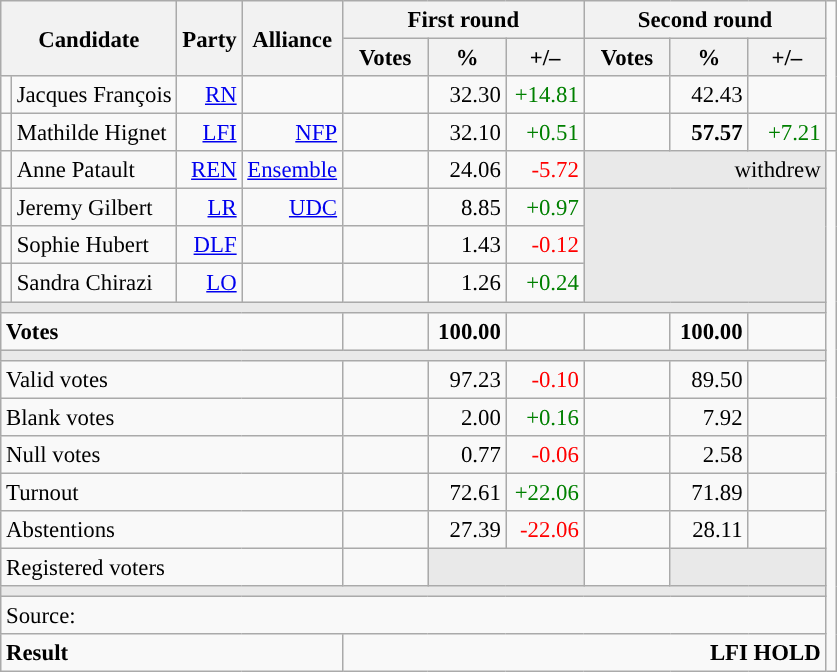<table class="wikitable" style="text-align:right;font-size:95%;">
<tr>
<th rowspan="2" colspan="2">Candidate</th>
<th colspan="1" rowspan="2">Party</th>
<th colspan="1" rowspan="2">Alliance</th>
<th colspan="3">First round</th>
<th colspan="3">Second round</th>
</tr>
<tr>
<th style="width:50px;">Votes</th>
<th style="width:45px;">%</th>
<th style="width:45px;">+/–</th>
<th style="width:50px;">Votes</th>
<th style="width:45px;">%</th>
<th style="width:45px;">+/–</th>
</tr>
<tr>
<td style="color:inherit;background:"></td>
<td style="text-align:left;">Jacques François</td>
<td><a href='#'>RN</a></td>
<td></td>
<td></td>
<td>32.30</td>
<td style="color:green;">+14.81</td>
<td></td>
<td>42.43</td>
<td style="color:grey;"></td>
</tr>
<tr>
<td style="color:inherit;background:"></td>
<td style="text-align:left;">Mathilde Hignet</td>
<td><a href='#'>LFI</a></td>
<td><a href='#'>NFP</a></td>
<td></td>
<td>32.10</td>
<td style="color:green;">+0.51</td>
<td><strong></strong></td>
<td><strong>57.57</strong></td>
<td style="color:green;">+7.21</td>
<td style="color:grey;"></td>
</tr>
<tr>
<td style="color:inherit;background:"></td>
<td style="text-align:left;">Anne Patault</td>
<td><a href='#'>REN</a></td>
<td><a href='#'>Ensemble</a></td>
<td></td>
<td>24.06</td>
<td style="color:red;">-5.72</td>
<td colspan="3" style="background:#E9E9E9;">withdrew</td>
</tr>
<tr>
<td style="color:inherit;background:"></td>
<td style="text-align:left;">Jeremy Gilbert</td>
<td><a href='#'>LR</a></td>
<td><a href='#'>UDC</a></td>
<td></td>
<td>8.85</td>
<td style="color:green;">+0.97</td>
<td colspan="3" rowspan="3" style="background:#E9E9E9;"></td>
</tr>
<tr>
<td style="color:inherit;background:"></td>
<td style="text-align:left;">Sophie Hubert</td>
<td><a href='#'>DLF</a></td>
<td></td>
<td></td>
<td>1.43</td>
<td style="color:red;">-0.12</td>
</tr>
<tr>
<td style="color:inherit;background:"></td>
<td style="text-align:left;">Sandra Chirazi</td>
<td><a href='#'>LO</a></td>
<td></td>
<td></td>
<td>1.26</td>
<td style="color:green;">+0.24</td>
</tr>
<tr>
<td colspan="10" style="background:#E9E9E9;"></td>
</tr>
<tr style="font-weight:bold;">
<td colspan="4" style="text-align:left;">Votes</td>
<td></td>
<td>100.00</td>
<td></td>
<td></td>
<td>100.00</td>
<td></td>
</tr>
<tr>
<td colspan="10" style="background:#E9E9E9;"></td>
</tr>
<tr>
<td colspan="4" style="text-align:left;">Valid votes</td>
<td></td>
<td>97.23</td>
<td style="color:red;">-0.10</td>
<td></td>
<td>89.50</td>
<td style="color:grey;"></td>
</tr>
<tr>
<td colspan="4" style="text-align:left;">Blank votes</td>
<td></td>
<td>2.00</td>
<td style="color:green;">+0.16</td>
<td></td>
<td>7.92</td>
<td style="color:grey;"></td>
</tr>
<tr>
<td colspan="4" style="text-align:left;">Null votes</td>
<td></td>
<td>0.77</td>
<td style="color:red;">-0.06</td>
<td></td>
<td>2.58</td>
<td style="color:grey;"></td>
</tr>
<tr>
<td colspan="4" style="text-align:left;">Turnout</td>
<td></td>
<td>72.61</td>
<td style="color:green;">+22.06</td>
<td></td>
<td>71.89</td>
<td style="color:grey;"></td>
</tr>
<tr>
<td colspan="4" style="text-align:left;">Abstentions</td>
<td></td>
<td>27.39</td>
<td style="color:red;">-22.06</td>
<td></td>
<td>28.11</td>
<td style="color:grey;"></td>
</tr>
<tr>
<td colspan="4" style="text-align:left;">Registered voters</td>
<td></td>
<td colspan="2" style="background:#E9E9E9;"></td>
<td></td>
<td colspan="2" style="background:#E9E9E9;"></td>
</tr>
<tr>
<td colspan="10" style="background:#E9E9E9;"></td>
</tr>
<tr>
<td colspan="10" style="text-align:left;">Source: </td>
</tr>
<tr style="font-weight:bold">
<td colspan="4" style="text-align:left;">Result</td>
<td colspan="6" style="background-color:">LFI HOLD</td>
</tr>
</table>
